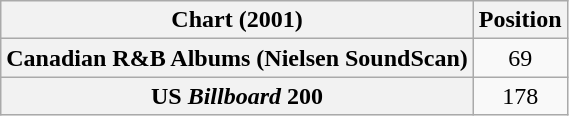<table class="wikitable plainrowheaders" style="text-align:center">
<tr>
<th scope="col">Chart (2001)</th>
<th scope="col">Position</th>
</tr>
<tr>
<th scope="row">Canadian R&B Albums (Nielsen SoundScan)</th>
<td>69</td>
</tr>
<tr>
<th scope="row">US <em>Billboard</em> 200</th>
<td>178</td>
</tr>
</table>
